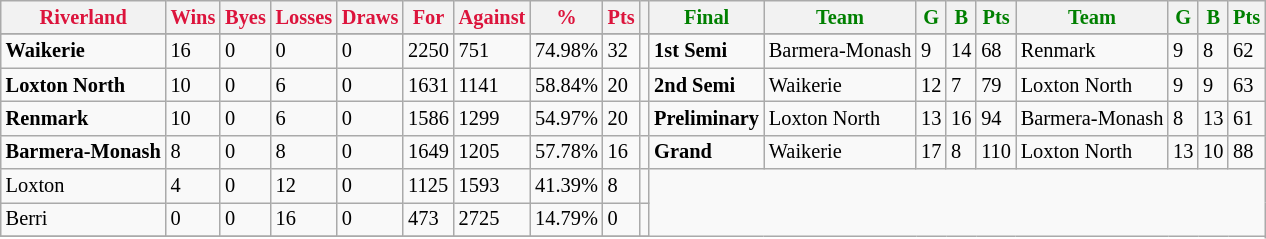<table style="font-size: 85%; text-align: left;" class="wikitable">
<tr>
<th style="color:crimson">Riverland</th>
<th style="color:crimson">Wins</th>
<th style="color:crimson">Byes</th>
<th style="color:crimson">Losses</th>
<th style="color:crimson">Draws</th>
<th style="color:crimson">For</th>
<th style="color:crimson">Against</th>
<th style="color:crimson">%</th>
<th style="color:crimson">Pts</th>
<th></th>
<th style="color:green">Final</th>
<th style="color:green">Team</th>
<th style="color:green">G</th>
<th style="color:green">B</th>
<th style="color:green">Pts</th>
<th style="color:green">Team</th>
<th style="color:green">G</th>
<th style="color:green">B</th>
<th style="color:green">Pts</th>
</tr>
<tr>
</tr>
<tr>
</tr>
<tr>
<td><strong>Waikerie</strong></td>
<td>16</td>
<td>0</td>
<td>0</td>
<td>0</td>
<td>2250</td>
<td>751</td>
<td>74.98%</td>
<td>32</td>
<td></td>
<td><strong>1st Semi</strong></td>
<td>Barmera-Monash</td>
<td>9</td>
<td>14</td>
<td>68</td>
<td>Renmark</td>
<td>9</td>
<td>8</td>
<td>62</td>
</tr>
<tr>
<td><strong>Loxton North</strong></td>
<td>10</td>
<td>0</td>
<td>6</td>
<td>0</td>
<td>1631</td>
<td>1141</td>
<td>58.84%</td>
<td>20</td>
<td></td>
<td><strong>2nd Semi</strong></td>
<td>Waikerie</td>
<td>12</td>
<td>7</td>
<td>79</td>
<td>Loxton North</td>
<td>9</td>
<td>9</td>
<td>63</td>
</tr>
<tr>
<td><strong>Renmark</strong></td>
<td>10</td>
<td>0</td>
<td>6</td>
<td>0</td>
<td>1586</td>
<td>1299</td>
<td>54.97%</td>
<td>20</td>
<td></td>
<td><strong>Preliminary</strong></td>
<td>Loxton North</td>
<td>13</td>
<td>16</td>
<td>94</td>
<td>Barmera-Monash</td>
<td>8</td>
<td>13</td>
<td>61</td>
</tr>
<tr>
<td><strong>Barmera-Monash</strong></td>
<td>8</td>
<td>0</td>
<td>8</td>
<td>0</td>
<td>1649</td>
<td>1205</td>
<td>57.78%</td>
<td>16</td>
<td></td>
<td><strong>Grand</strong></td>
<td>Waikerie</td>
<td>17</td>
<td>8</td>
<td>110</td>
<td>Loxton North</td>
<td>13</td>
<td>10</td>
<td>88</td>
</tr>
<tr>
<td>Loxton</td>
<td>4</td>
<td>0</td>
<td>12</td>
<td>0</td>
<td>1125</td>
<td>1593</td>
<td>41.39%</td>
<td>8</td>
<td></td>
</tr>
<tr>
<td>Berri</td>
<td>0</td>
<td>0</td>
<td>16</td>
<td>0</td>
<td>473</td>
<td>2725</td>
<td>14.79%</td>
<td>0</td>
<td></td>
</tr>
<tr>
</tr>
</table>
